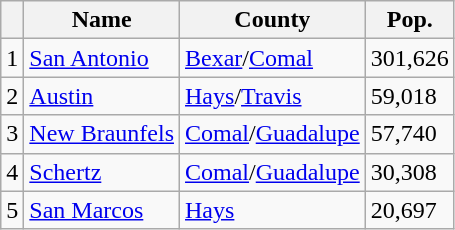<table class="wikitable sortable">
<tr>
<th></th>
<th>Name</th>
<th>County</th>
<th>Pop.</th>
</tr>
<tr>
<td>1</td>
<td><a href='#'>San Antonio</a></td>
<td><a href='#'>Bexar</a>/<a href='#'>Comal</a></td>
<td>301,626</td>
</tr>
<tr>
<td>2</td>
<td><a href='#'>Austin</a></td>
<td><a href='#'>Hays</a>/<a href='#'>Travis</a></td>
<td>59,018</td>
</tr>
<tr>
<td>3</td>
<td><a href='#'>New Braunfels</a></td>
<td><a href='#'>Comal</a>/<a href='#'>Guadalupe</a></td>
<td>57,740</td>
</tr>
<tr>
<td>4</td>
<td><a href='#'>Schertz</a></td>
<td><a href='#'>Comal</a>/<a href='#'>Guadalupe</a></td>
<td>30,308</td>
</tr>
<tr>
<td>5</td>
<td><a href='#'>San Marcos</a></td>
<td><a href='#'>Hays</a></td>
<td>20,697</td>
</tr>
</table>
